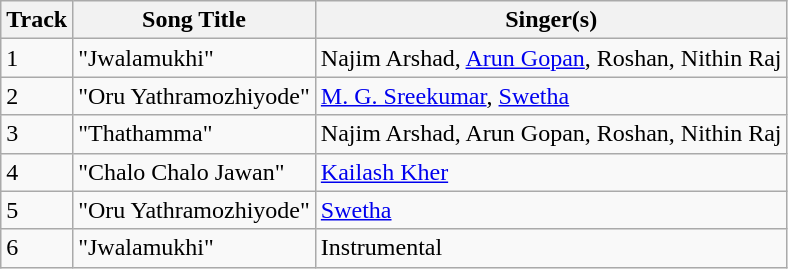<table class="wikitable">
<tr>
<th>Track</th>
<th>Song Title</th>
<th>Singer(s)</th>
</tr>
<tr>
<td>1</td>
<td>"Jwalamukhi"</td>
<td>Najim Arshad, <a href='#'>Arun Gopan</a>, Roshan, Nithin Raj</td>
</tr>
<tr>
<td>2</td>
<td>"Oru Yathramozhiyode"</td>
<td><a href='#'>M. G. Sreekumar</a>, <a href='#'>Swetha</a></td>
</tr>
<tr>
<td>3</td>
<td>"Thathamma"</td>
<td>Najim Arshad, Arun Gopan, Roshan, Nithin Raj</td>
</tr>
<tr>
<td>4</td>
<td>"Chalo Chalo Jawan"</td>
<td><a href='#'>Kailash Kher</a></td>
</tr>
<tr>
<td>5</td>
<td>"Oru Yathramozhiyode"</td>
<td><a href='#'>Swetha</a></td>
</tr>
<tr>
<td>6</td>
<td>"Jwalamukhi"</td>
<td>Instrumental</td>
</tr>
</table>
